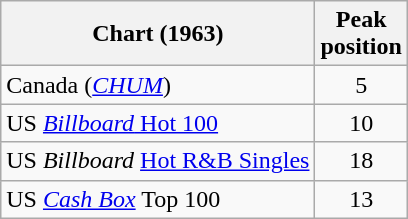<table class="wikitable sortable">
<tr>
<th>Chart (1963)</th>
<th>Peak<br>position</th>
</tr>
<tr>
<td>Canada (<em><a href='#'>CHUM</a></em>)</td>
<td align="center">5</td>
</tr>
<tr>
<td>US <a href='#'><em>Billboard</em> Hot 100</a></td>
<td align="center">10</td>
</tr>
<tr>
<td>US <em>Billboard</em> <a href='#'>Hot R&B Singles</a></td>
<td align="center">18</td>
</tr>
<tr>
<td>US <em><a href='#'>Cash Box</a></em> Top 100</td>
<td align="center">13</td>
</tr>
</table>
